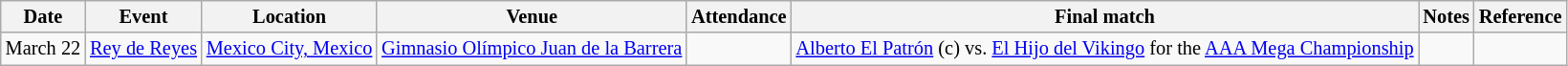<table class="wikitable" style="font-size:85%;">
<tr>
<th>Date</th>
<th>Event</th>
<th>Location</th>
<th>Venue</th>
<th>Attendance</th>
<th>Final match</th>
<th>Notes</th>
<th>Reference</th>
</tr>
<tr>
<td>March 22</td>
<td><a href='#'>Rey de Reyes</a></td>
<td><a href='#'>Mexico City, Mexico</a></td>
<td><a href='#'>Gimnasio Olímpico Juan de la Barrera</a></td>
<td></td>
<td><a href='#'>Alberto El Patrón</a> (c) vs. <a href='#'>El Hijo del Vikingo</a> for the <a href='#'>AAA Mega Championship</a></td>
<td></td>
<td></td>
</tr>
</table>
